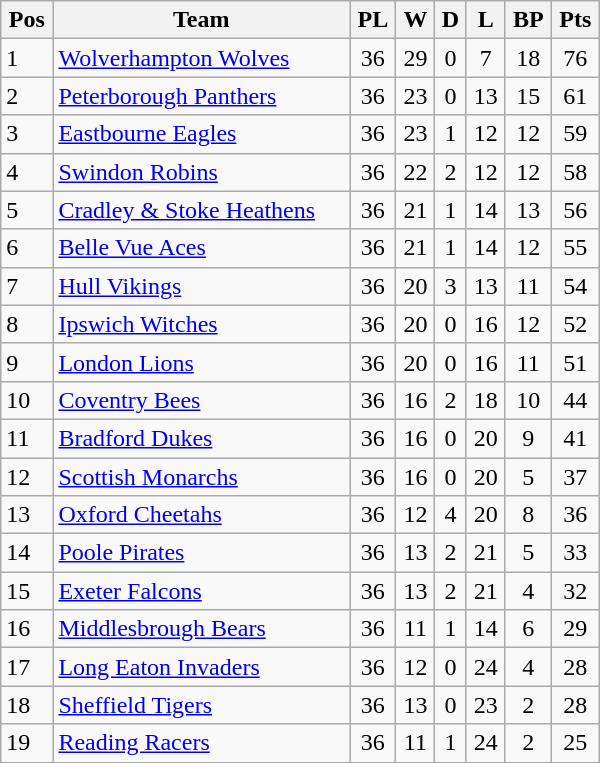<table class=wikitable width="400">
<tr>
<th>Pos</th>
<th>Team</th>
<th>PL</th>
<th>W</th>
<th>D</th>
<th>L</th>
<th>BP</th>
<th>Pts</th>
</tr>
<tr>
<td>1</td>
<td><a href='#'>Wolverhampton Wolves</a></td>
<td align="center">36</td>
<td align="center">29</td>
<td align="center">0</td>
<td align="center">7</td>
<td align="center">18</td>
<td align="center">76</td>
</tr>
<tr>
<td>2</td>
<td><a href='#'>Peterborough Panthers</a></td>
<td align="center">36</td>
<td align="center">23</td>
<td align="center">0</td>
<td align="center">13</td>
<td align="center">15</td>
<td align="center">61</td>
</tr>
<tr>
<td>3</td>
<td><a href='#'>Eastbourne Eagles</a></td>
<td align="center">36</td>
<td align="center">23</td>
<td align="center">1</td>
<td align="center">12</td>
<td align="center">12</td>
<td align="center">59</td>
</tr>
<tr>
<td>4</td>
<td><a href='#'>Swindon Robins</a></td>
<td align="center">36</td>
<td align="center">22</td>
<td align="center">2</td>
<td align="center">12</td>
<td align="center">12</td>
<td align="center">58</td>
</tr>
<tr>
<td>5</td>
<td><a href='#'>Cradley & Stoke Heathens</a></td>
<td align="center">36</td>
<td align="center">21</td>
<td align="center">1</td>
<td align="center">14</td>
<td align="center">13</td>
<td align="center">56</td>
</tr>
<tr>
<td>6</td>
<td><a href='#'>Belle Vue Aces</a></td>
<td align="center">36</td>
<td align="center">21</td>
<td align="center">1</td>
<td align="center">14</td>
<td align="center">12</td>
<td align="center">55</td>
</tr>
<tr>
<td>7</td>
<td><a href='#'>Hull Vikings</a></td>
<td align="center">36</td>
<td align="center">20</td>
<td align="center">3</td>
<td align="center">13</td>
<td align="center">11</td>
<td align="center">54</td>
</tr>
<tr>
<td>8</td>
<td><a href='#'>Ipswich Witches</a></td>
<td align="center">36</td>
<td align="center">20</td>
<td align="center">0</td>
<td align="center">16</td>
<td align="center">12</td>
<td align="center">52</td>
</tr>
<tr>
<td>9</td>
<td><a href='#'>London Lions</a></td>
<td align="center">36</td>
<td align="center">20</td>
<td align="center">0</td>
<td align="center">16</td>
<td align="center">11</td>
<td align="center">51</td>
</tr>
<tr>
<td>10</td>
<td><a href='#'>Coventry Bees</a></td>
<td align="center">36</td>
<td align="center">16</td>
<td align="center">2</td>
<td align="center">18</td>
<td align="center">10</td>
<td align="center">44</td>
</tr>
<tr>
<td>11</td>
<td><a href='#'>Bradford Dukes</a></td>
<td align="center">36</td>
<td align="center">16</td>
<td align="center">0</td>
<td align="center">20</td>
<td align="center">9</td>
<td align="center">41</td>
</tr>
<tr>
<td>12</td>
<td><a href='#'>Scottish Monarchs</a></td>
<td align="center">36</td>
<td align="center">16</td>
<td align="center">0</td>
<td align="center">20</td>
<td align="center">5</td>
<td align="center">37</td>
</tr>
<tr>
<td>13</td>
<td><a href='#'>Oxford Cheetahs</a></td>
<td align="center">36</td>
<td align="center">12</td>
<td align="center">4</td>
<td align="center">20</td>
<td align="center">8</td>
<td align="center">36</td>
</tr>
<tr>
<td>14</td>
<td><a href='#'>Poole Pirates</a></td>
<td align="center">36</td>
<td align="center">13</td>
<td align="center">2</td>
<td align="center">21</td>
<td align="center">5</td>
<td align="center">33</td>
</tr>
<tr>
<td>15</td>
<td><a href='#'>Exeter Falcons</a></td>
<td align="center">36</td>
<td align="center">13</td>
<td align="center">2</td>
<td align="center">21</td>
<td align="center">4</td>
<td align="center">32</td>
</tr>
<tr>
<td>16</td>
<td><a href='#'>Middlesbrough Bears</a></td>
<td align="center">36</td>
<td align="center">11</td>
<td align="center">1</td>
<td align="center">14</td>
<td align="center">6</td>
<td align="center">29</td>
</tr>
<tr>
<td>17</td>
<td><a href='#'>Long Eaton Invaders</a></td>
<td align="center">36</td>
<td align="center">12</td>
<td align="center">0</td>
<td align="center">24</td>
<td align="center">4</td>
<td align="center">28</td>
</tr>
<tr>
<td>18</td>
<td><a href='#'>Sheffield Tigers</a></td>
<td align="center">36</td>
<td align="center">13</td>
<td align="center">0</td>
<td align="center">23</td>
<td align="center">2</td>
<td align="center">28</td>
</tr>
<tr>
<td>19</td>
<td><a href='#'>Reading Racers</a></td>
<td align="center">36</td>
<td align="center">11</td>
<td align="center">1</td>
<td align="center">24</td>
<td align="center">2</td>
<td align="center">25</td>
</tr>
</table>
